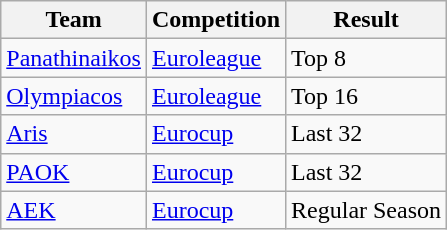<table class="wikitable sortable">
<tr>
<th>Team</th>
<th>Competition</th>
<th>Result</th>
</tr>
<tr>
<td><a href='#'>Panathinaikos</a></td>
<td><a href='#'>Euroleague</a></td>
<td>Top 8</td>
</tr>
<tr>
<td><a href='#'>Olympiacos</a></td>
<td><a href='#'>Euroleague</a></td>
<td>Top 16</td>
</tr>
<tr>
<td><a href='#'>Aris</a></td>
<td><a href='#'>Eurocup</a></td>
<td>Last 32</td>
</tr>
<tr>
<td><a href='#'>PAOK</a></td>
<td><a href='#'>Eurocup</a></td>
<td>Last 32</td>
</tr>
<tr>
<td><a href='#'>AEK</a></td>
<td><a href='#'>Eurocup</a></td>
<td>Regular Season</td>
</tr>
</table>
